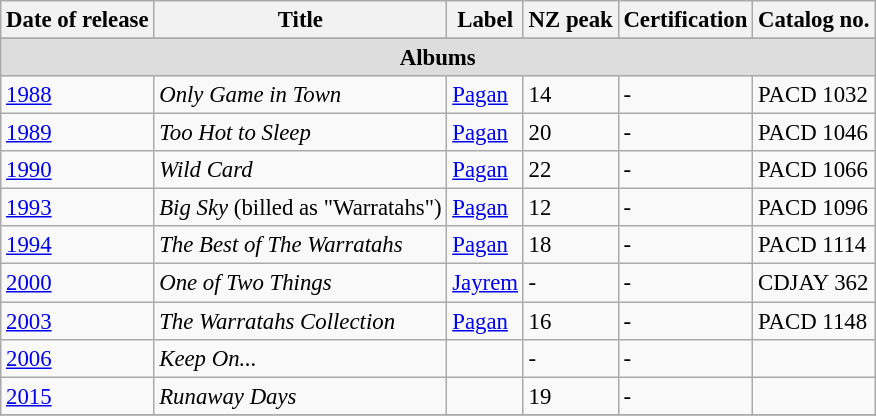<table class="wikitable" style="font-size:95%;">
<tr>
<th>Date of release</th>
<th>Title</th>
<th>Label</th>
<th>NZ peak</th>
<th>Certification</th>
<th>Catalog no.</th>
</tr>
<tr>
</tr>
<tr bgcolor="#DDDDDD">
<td colspan=7 align=center><strong>Albums</strong></td>
</tr>
<tr>
<td><a href='#'>1988</a></td>
<td><em>Only Game in Town</em></td>
<td><a href='#'>Pagan</a></td>
<td>14</td>
<td>-</td>
<td>PACD 1032</td>
</tr>
<tr>
<td><a href='#'>1989</a></td>
<td><em>Too Hot to Sleep</em></td>
<td><a href='#'>Pagan</a></td>
<td>20</td>
<td>-</td>
<td>PACD 1046</td>
</tr>
<tr>
<td><a href='#'>1990</a></td>
<td><em>Wild Card</em></td>
<td><a href='#'>Pagan</a></td>
<td>22</td>
<td>-</td>
<td>PACD 1066</td>
</tr>
<tr>
<td><a href='#'>1993</a></td>
<td><em>Big Sky</em> (billed as "Warratahs")</td>
<td><a href='#'>Pagan</a></td>
<td>12</td>
<td>-</td>
<td>PACD 1096</td>
</tr>
<tr>
<td><a href='#'>1994</a></td>
<td><em>The Best of The Warratahs</em></td>
<td><a href='#'>Pagan</a></td>
<td>18</td>
<td>-</td>
<td>PACD 1114</td>
</tr>
<tr>
<td><a href='#'>2000</a></td>
<td><em>One of Two Things</em></td>
<td><a href='#'>Jayrem</a></td>
<td>-</td>
<td>-</td>
<td>CDJAY 362</td>
</tr>
<tr>
<td><a href='#'>2003</a></td>
<td><em>The Warratahs Collection</em></td>
<td><a href='#'>Pagan</a></td>
<td>16</td>
<td>-</td>
<td>PACD 1148</td>
</tr>
<tr>
<td><a href='#'>2006</a></td>
<td><em>Keep On...</em></td>
<td></td>
<td>-</td>
<td>-</td>
<td></td>
</tr>
<tr>
<td><a href='#'>2015</a></td>
<td><em>Runaway Days</em></td>
<td></td>
<td>19</td>
<td>-</td>
<td></td>
</tr>
<tr>
</tr>
</table>
